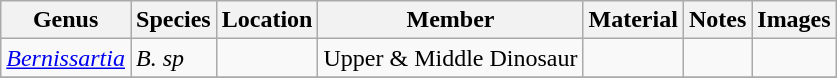<table class="wikitable sortable">
<tr>
<th>Genus</th>
<th>Species</th>
<th>Location</th>
<th>Member</th>
<th>Material</th>
<th>Notes</th>
<th>Images</th>
</tr>
<tr>
<td><em><a href='#'>Bernissartia</a></em></td>
<td><em>B. sp</em></td>
<td></td>
<td>Upper & Middle Dinosaur</td>
<td></td>
<td align=center></td>
<td></td>
</tr>
<tr>
</tr>
</table>
